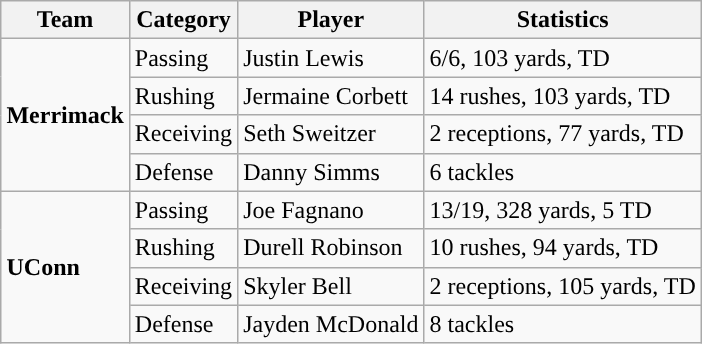<table class="wikitable" style="float: right;">
<tr>
<th>Team</th>
<th>Category</th>
<th>Player</th>
<th>Statistics</th>
</tr>
<tr>
<td rowspan=4><strong>Merrimack</strong></td>
<td>Passing</td>
<td>Justin Lewis</td>
<td>6/6, 103 yards, TD</td>
</tr>
<tr>
<td>Rushing</td>
<td>Jermaine Corbett</td>
<td>14 rushes, 103 yards, TD</td>
</tr>
<tr>
<td>Receiving</td>
<td>Seth Sweitzer</td>
<td>2 receptions, 77 yards, TD</td>
</tr>
<tr>
<td>Defense</td>
<td>Danny Simms</td>
<td>6 tackles</td>
</tr>
<tr>
<td rowspan=4><strong>UConn</strong></td>
<td>Passing</td>
<td>Joe Fagnano</td>
<td>13/19, 328 yards, 5 TD</td>
</tr>
<tr>
<td>Rushing</td>
<td>Durell Robinson</td>
<td>10 rushes, 94 yards, TD</td>
</tr>
<tr>
<td>Receiving</td>
<td>Skyler Bell</td>
<td>2 receptions, 105 yards, TD</td>
</tr>
<tr>
<td>Defense</td>
<td>Jayden McDonald</td>
<td>8 tackles</td>
</tr>
</table>
